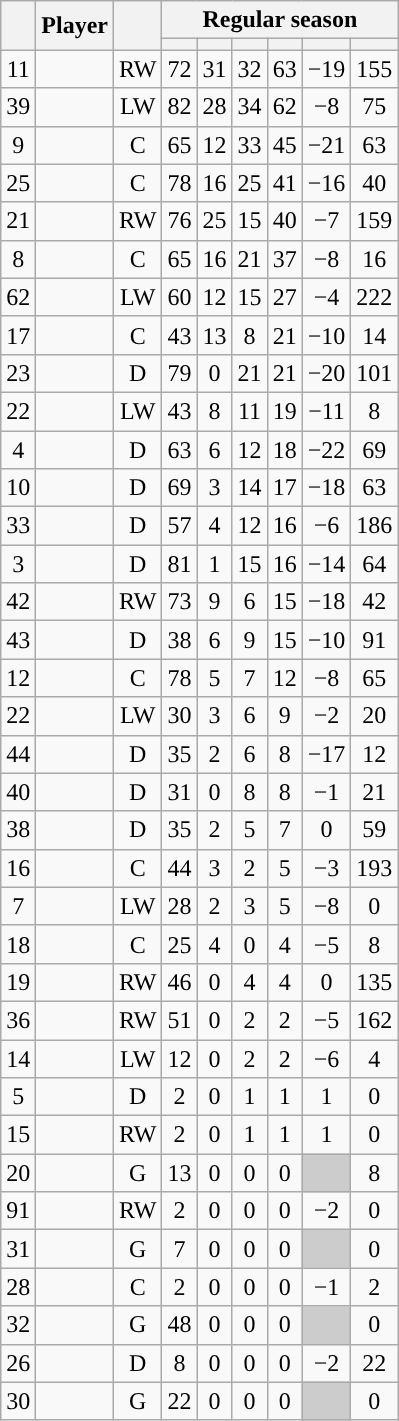<table class="wikitable sortable plainrowheaders" style="text-align:center;">
<tr>
<th scope="col" data-sort-type="number" rowspan="2"></th>
<th scope="col" rowspan="2">Player</th>
<th scope="col" rowspan="2"></th>
<th scope=colgroup colspan=6>Regular season</th>
</tr>
<tr>
<th scope="col" data-sort-type="number"></th>
<th scope="col" data-sort-type="number"></th>
<th scope="col" data-sort-type="number"></th>
<th scope="col" data-sort-type="number"></th>
<th scope="col" data-sort-type="number"></th>
<th scope="col" data-sort-type="number"></th>
</tr>
<tr>
<td scope="row">11</td>
<td align="left"></td>
<td>RW</td>
<td>72</td>
<td>31</td>
<td>32</td>
<td>63</td>
<td>−19</td>
<td>155</td>
</tr>
<tr>
<td scope="row">39</td>
<td align="left"></td>
<td>LW</td>
<td>82</td>
<td>28</td>
<td>34</td>
<td>62</td>
<td>−8</td>
<td>75</td>
</tr>
<tr>
<td scope="row">9</td>
<td align="left"></td>
<td>C</td>
<td>65</td>
<td>12</td>
<td>33</td>
<td>45</td>
<td>−21</td>
<td>63</td>
</tr>
<tr>
<td scope="row">25</td>
<td align="left"></td>
<td>C</td>
<td>78</td>
<td>16</td>
<td>25</td>
<td>41</td>
<td>−16</td>
<td>40</td>
</tr>
<tr>
<td scope="row">21</td>
<td align="left"></td>
<td>RW</td>
<td>76</td>
<td>25</td>
<td>15</td>
<td>40</td>
<td>−7</td>
<td>159</td>
</tr>
<tr>
<td scope="row">8</td>
<td align="left"></td>
<td>C</td>
<td>65</td>
<td>16</td>
<td>21</td>
<td>37</td>
<td>−8</td>
<td>16</td>
</tr>
<tr>
<td scope="row">62</td>
<td align="left"></td>
<td>LW</td>
<td>60</td>
<td>12</td>
<td>15</td>
<td>27</td>
<td>−4</td>
<td>222</td>
</tr>
<tr>
<td scope="row">17</td>
<td align="left"></td>
<td>C</td>
<td>43</td>
<td>13</td>
<td>8</td>
<td>21</td>
<td>−10</td>
<td>14</td>
</tr>
<tr>
<td scope="row">23</td>
<td align="left"></td>
<td>D</td>
<td>79</td>
<td>0</td>
<td>21</td>
<td>21</td>
<td>−20</td>
<td>101</td>
</tr>
<tr>
<td scope="row">22</td>
<td align="left"></td>
<td>LW</td>
<td>43</td>
<td>8</td>
<td>11</td>
<td>19</td>
<td>−11</td>
<td>8</td>
</tr>
<tr>
<td scope="row">4</td>
<td align="left"></td>
<td>D</td>
<td>63</td>
<td>6</td>
<td>12</td>
<td>18</td>
<td>−22</td>
<td>69</td>
</tr>
<tr>
<td scope="row">10</td>
<td align="left"></td>
<td>D</td>
<td>69</td>
<td>3</td>
<td>14</td>
<td>17</td>
<td>−18</td>
<td>63</td>
</tr>
<tr>
<td scope="row">33</td>
<td align="left"></td>
<td>D</td>
<td>57</td>
<td>4</td>
<td>12</td>
<td>16</td>
<td>−6</td>
<td>186</td>
</tr>
<tr>
<td scope="row">3</td>
<td align="left"></td>
<td>D</td>
<td>81</td>
<td>1</td>
<td>15</td>
<td>16</td>
<td>−14</td>
<td>64</td>
</tr>
<tr>
<td scope="row">42</td>
<td align="left"></td>
<td>RW</td>
<td>73</td>
<td>9</td>
<td>6</td>
<td>15</td>
<td>−18</td>
<td>42</td>
</tr>
<tr>
<td scope="row">43</td>
<td align="left"></td>
<td>D</td>
<td>38</td>
<td>6</td>
<td>9</td>
<td>15</td>
<td>−10</td>
<td>91</td>
</tr>
<tr>
<td scope="row">12</td>
<td align="left"></td>
<td>C</td>
<td>78</td>
<td>5</td>
<td>7</td>
<td>12</td>
<td>−8</td>
<td>65</td>
</tr>
<tr>
<td scope="row">22</td>
<td align="left"></td>
<td>LW</td>
<td>30</td>
<td>3</td>
<td>6</td>
<td>9</td>
<td>−2</td>
<td>20</td>
</tr>
<tr>
<td scope="row">44</td>
<td align="left"></td>
<td>D</td>
<td>35</td>
<td>2</td>
<td>6</td>
<td>8</td>
<td>−17</td>
<td>12</td>
</tr>
<tr>
<td scope="row">40</td>
<td align="left"></td>
<td>D</td>
<td>31</td>
<td>0</td>
<td>8</td>
<td>8</td>
<td>−1</td>
<td>21</td>
</tr>
<tr>
<td scope="row">38</td>
<td align="left"></td>
<td>D</td>
<td>35</td>
<td>2</td>
<td>5</td>
<td>7</td>
<td>0</td>
<td>59</td>
</tr>
<tr>
<td scope="row">16</td>
<td align="left"></td>
<td>C</td>
<td>44</td>
<td>3</td>
<td>2</td>
<td>5</td>
<td>−3</td>
<td>193</td>
</tr>
<tr>
<td scope="row">7</td>
<td align="left"></td>
<td>LW</td>
<td>28</td>
<td>2</td>
<td>3</td>
<td>5</td>
<td>−8</td>
<td>0</td>
</tr>
<tr>
<td scope="row">18</td>
<td align="left"></td>
<td>C</td>
<td>25</td>
<td>4</td>
<td>0</td>
<td>4</td>
<td>−5</td>
<td>8</td>
</tr>
<tr>
<td scope="row">19</td>
<td align="left"></td>
<td>RW</td>
<td>46</td>
<td>0</td>
<td>4</td>
<td>4</td>
<td>0</td>
<td>135</td>
</tr>
<tr>
<td scope="row">36</td>
<td align="left"></td>
<td>RW</td>
<td>51</td>
<td>0</td>
<td>2</td>
<td>2</td>
<td>−5</td>
<td>162</td>
</tr>
<tr>
<td scope="row">14</td>
<td align="left"></td>
<td>LW</td>
<td>12</td>
<td>0</td>
<td>2</td>
<td>2</td>
<td>−6</td>
<td>4</td>
</tr>
<tr>
<td scope="row">5</td>
<td align="left"></td>
<td>D</td>
<td>2</td>
<td>0</td>
<td>1</td>
<td>1</td>
<td>1</td>
<td>0</td>
</tr>
<tr>
<td scope="row">15</td>
<td align="left"></td>
<td>RW</td>
<td>2</td>
<td>0</td>
<td>1</td>
<td>1</td>
<td>1</td>
<td>0</td>
</tr>
<tr>
<td scope="row">20</td>
<td align="left"></td>
<td>G</td>
<td>13</td>
<td>0</td>
<td>0</td>
<td>0</td>
<td style="background:#ccc"></td>
<td>8</td>
</tr>
<tr>
<td scope="row">91</td>
<td align="left"></td>
<td>RW</td>
<td>2</td>
<td>0</td>
<td>0</td>
<td>0</td>
<td>−2</td>
<td>0</td>
</tr>
<tr>
<td scope="row">31</td>
<td align="left"></td>
<td>G</td>
<td>7</td>
<td>0</td>
<td>0</td>
<td>0</td>
<td style="background:#ccc"></td>
<td>0</td>
</tr>
<tr>
<td scope="row">28</td>
<td align="left"></td>
<td>C</td>
<td>2</td>
<td>0</td>
<td>0</td>
<td>0</td>
<td>−1</td>
<td>2</td>
</tr>
<tr>
<td scope="row">32</td>
<td align="left"></td>
<td>G</td>
<td>48</td>
<td>0</td>
<td>0</td>
<td>0</td>
<td style="background:#ccc"></td>
<td>0</td>
</tr>
<tr>
<td scope="row">26</td>
<td align="left"></td>
<td>D</td>
<td>8</td>
<td>0</td>
<td>0</td>
<td>0</td>
<td>−2</td>
<td>22</td>
</tr>
<tr>
<td scope="row">30</td>
<td align="left"></td>
<td>G</td>
<td>22</td>
<td>0</td>
<td>0</td>
<td>0</td>
<td style="background:#ccc"></td>
<td>0</td>
</tr>
</table>
